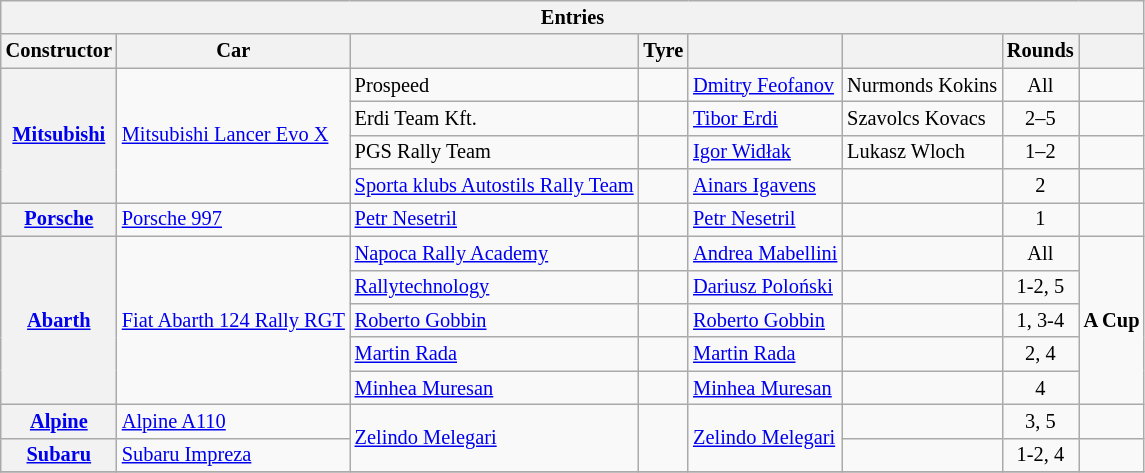<table class="wikitable" style="font-size: 85%">
<tr>
<th colspan="12">Entries</th>
</tr>
<tr>
<th>Constructor</th>
<th>Car</th>
<th></th>
<th>Tyre</th>
<th></th>
<th></th>
<th>Rounds</th>
<th></th>
</tr>
<tr>
<th rowspan="4"><a href='#'>Mitsubishi</a></th>
<td rowspan="4"><a href='#'>Mitsubishi Lancer Evo X</a></td>
<td> Prospeed</td>
<td align="center"></td>
<td> <a href='#'>Dmitry Feofanov</a></td>
<td> Nurmonds Kokins</td>
<td align="center">All</td>
<td></td>
</tr>
<tr>
<td> Erdi Team Kft.</td>
<td align="center"></td>
<td> <a href='#'>Tibor Erdi </a></td>
<td> Szavolcs Kovacs</td>
<td align="center">2–5</td>
<td></td>
</tr>
<tr>
<td> PGS Rally Team</td>
<td align="center"></td>
<td> <a href='#'>Igor Widłak</a></td>
<td> Lukasz Wloch</td>
<td align="center">1–2</td>
<td></td>
</tr>
<tr>
<td> <a href='#'>Sporta klubs Autostils Rally Team</a></td>
<td align="center"></td>
<td> <a href='#'>Ainars Igavens</a></td>
<td></td>
<td align="center">2</td>
<td></td>
</tr>
<tr>
<th rowspan="1"><a href='#'>Porsche</a></th>
<td rowspan="1"><a href='#'>Porsche 997</a></td>
<td> <a href='#'>Petr Nesetril</a></td>
<td align="center"></td>
<td> <a href='#'>Petr Nesetril</a></td>
<td></td>
<td align="center">1</td>
<td></td>
</tr>
<tr>
<th rowspan="5"><a href='#'>Abarth</a></th>
<td rowspan="5"><a href='#'>Fiat Abarth 124 Rally RGT</a></td>
<td> <a href='#'>Napoca Rally Academy</a></td>
<td align="center"></td>
<td> <a href='#'>Andrea Mabellini</a></td>
<td></td>
<td align="center">All</td>
<td rowspan="5"><strong><span>A Cup</span></strong></td>
</tr>
<tr>
<td> <a href='#'>Rallytechnology</a></td>
<td align="center"></td>
<td> <a href='#'>Dariusz Poloński</a></td>
<td></td>
<td align="center">1-2, 5</td>
</tr>
<tr>
<td> <a href='#'>Roberto Gobbin</a></td>
<td align="center"></td>
<td> <a href='#'>Roberto Gobbin</a></td>
<td></td>
<td align="center">1, 3-4</td>
</tr>
<tr>
<td> <a href='#'>Martin Rada</a></td>
<td align="center"></td>
<td> <a href='#'>Martin Rada</a></td>
<td></td>
<td align="center">2, 4</td>
</tr>
<tr>
<td> <a href='#'>Minhea Muresan</a></td>
<td align="center"></td>
<td> <a href='#'>Minhea Muresan</a></td>
<td></td>
<td align="center">4</td>
</tr>
<tr>
<th rowspan="1"><a href='#'>Alpine</a></th>
<td rowspan="1"><a href='#'>Alpine A110</a></td>
<td rowspan="2"> <a href='#'>Zelindo Melegari</a></td>
<td rowspan="2" align="center"></td>
<td rowspan="2"> <a href='#'>Zelindo Melegari</a></td>
<td></td>
<td align="center">3, 5</td>
<td></td>
</tr>
<tr>
<th rowspan="1"><a href='#'>Subaru</a></th>
<td rowspan="1"><a href='#'>Subaru Impreza</a></td>
<td></td>
<td align="center">1-2, 4</td>
<td></td>
</tr>
<tr>
</tr>
</table>
